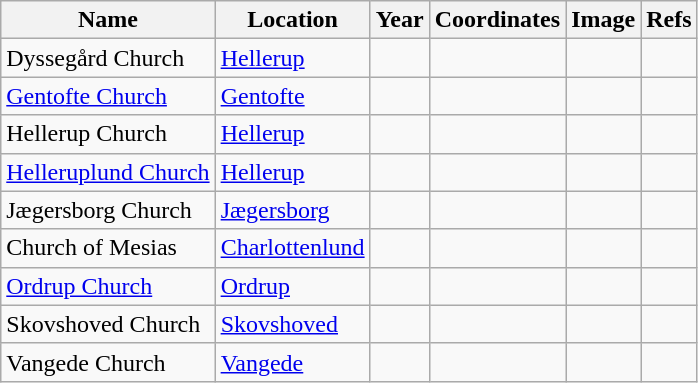<table class="wikitable sortable">
<tr>
<th>Name</th>
<th>Location</th>
<th>Year</th>
<th>Coordinates</th>
<th>Image</th>
<th>Refs</th>
</tr>
<tr>
<td>Dyssegård Church</td>
<td><a href='#'>Hellerup</a></td>
<td></td>
<td></td>
<td></td>
<td></td>
</tr>
<tr>
<td><a href='#'>Gentofte Church</a></td>
<td><a href='#'>Gentofte</a></td>
<td></td>
<td></td>
<td></td>
<td></td>
</tr>
<tr>
<td>Hellerup Church</td>
<td><a href='#'>Hellerup</a></td>
<td></td>
<td></td>
<td></td>
<td></td>
</tr>
<tr>
<td><a href='#'>Helleruplund Church</a></td>
<td><a href='#'>Hellerup</a></td>
<td></td>
<td></td>
<td></td>
<td></td>
</tr>
<tr>
<td>Jægersborg Church</td>
<td><a href='#'>Jægersborg</a></td>
<td></td>
<td></td>
<td></td>
<td></td>
</tr>
<tr>
<td>Church of Mesias</td>
<td><a href='#'>Charlottenlund</a></td>
<td></td>
<td></td>
<td></td>
<td></td>
</tr>
<tr>
<td><a href='#'>Ordrup Church</a></td>
<td><a href='#'>Ordrup</a></td>
<td></td>
<td></td>
<td></td>
<td></td>
</tr>
<tr>
<td>Skovshoved Church</td>
<td><a href='#'>Skovshoved</a></td>
<td></td>
<td></td>
<td></td>
<td></td>
</tr>
<tr>
<td>Vangede Church</td>
<td><a href='#'>Vangede</a></td>
<td></td>
<td></td>
<td></td>
<td></td>
</tr>
</table>
